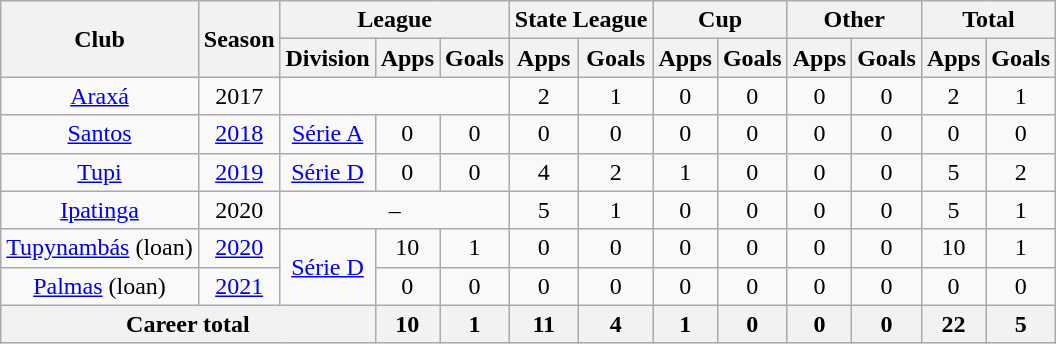<table class=wikitable style=text-align:center>
<tr>
<th rowspan="2">Club</th>
<th rowspan="2">Season</th>
<th colspan="3">League</th>
<th colspan="2">State League</th>
<th colspan="2">Cup</th>
<th colspan="2">Other</th>
<th colspan="2">Total</th>
</tr>
<tr>
<th>Division</th>
<th>Apps</th>
<th>Goals</th>
<th>Apps</th>
<th>Goals</th>
<th>Apps</th>
<th>Goals</th>
<th>Apps</th>
<th>Goals</th>
<th>Apps</th>
<th>Goals</th>
</tr>
<tr>
<td><a href='#'>Araxá</a></td>
<td>2017</td>
<td colspan="3"></td>
<td>2</td>
<td>1</td>
<td>0</td>
<td>0</td>
<td>0</td>
<td>0</td>
<td>2</td>
<td>1</td>
</tr>
<tr>
<td><a href='#'>Santos</a></td>
<td><a href='#'>2018</a></td>
<td><a href='#'>Série A</a></td>
<td>0</td>
<td>0</td>
<td>0</td>
<td>0</td>
<td>0</td>
<td>0</td>
<td>0</td>
<td>0</td>
<td>0</td>
<td>0</td>
</tr>
<tr>
<td><a href='#'>Tupi</a></td>
<td><a href='#'>2019</a></td>
<td><a href='#'>Série D</a></td>
<td>0</td>
<td>0</td>
<td>4</td>
<td>2</td>
<td>1</td>
<td>0</td>
<td>0</td>
<td>0</td>
<td>5</td>
<td>2</td>
</tr>
<tr>
<td><a href='#'>Ipatinga</a></td>
<td>2020</td>
<td colspan="3">–</td>
<td>5</td>
<td>1</td>
<td>0</td>
<td>0</td>
<td>0</td>
<td>0</td>
<td>5</td>
<td>1</td>
</tr>
<tr>
<td><a href='#'>Tupynambás</a> (loan)</td>
<td><a href='#'>2020</a></td>
<td rowspan="2"><a href='#'>Série D</a></td>
<td>10</td>
<td>1</td>
<td>0</td>
<td>0</td>
<td>0</td>
<td>0</td>
<td>0</td>
<td>0</td>
<td>10</td>
<td>1</td>
</tr>
<tr>
<td><a href='#'>Palmas</a> (loan)</td>
<td><a href='#'>2021</a></td>
<td>0</td>
<td>0</td>
<td>0</td>
<td>0</td>
<td>0</td>
<td>0</td>
<td>0</td>
<td>0</td>
<td>0</td>
<td>0</td>
</tr>
<tr>
<th colspan="3"><strong>Career total</strong></th>
<th>10</th>
<th>1</th>
<th>11</th>
<th>4</th>
<th>1</th>
<th>0</th>
<th>0</th>
<th>0</th>
<th>22</th>
<th>5</th>
</tr>
</table>
